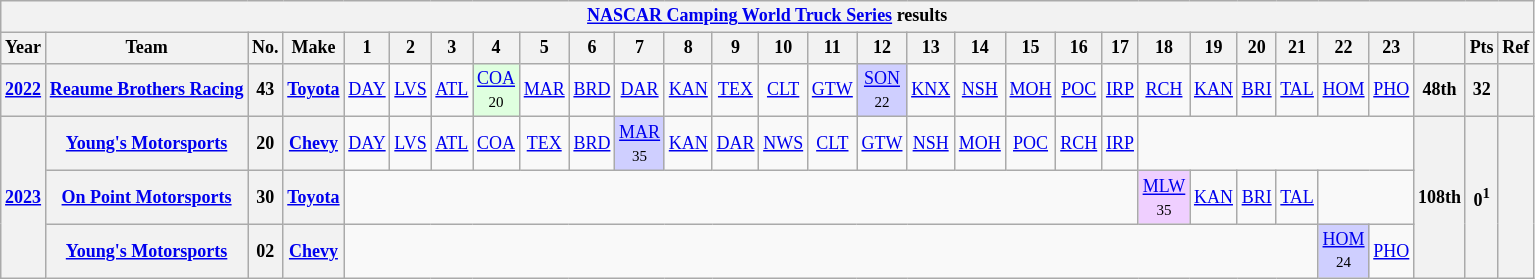<table class="wikitable" style="text-align:center; font-size:75%">
<tr>
<th colspan=30><a href='#'>NASCAR Camping World Truck Series</a> results</th>
</tr>
<tr>
<th>Year</th>
<th>Team</th>
<th>No.</th>
<th>Make</th>
<th>1</th>
<th>2</th>
<th>3</th>
<th>4</th>
<th>5</th>
<th>6</th>
<th>7</th>
<th>8</th>
<th>9</th>
<th>10</th>
<th>11</th>
<th>12</th>
<th>13</th>
<th>14</th>
<th>15</th>
<th>16</th>
<th>17</th>
<th>18</th>
<th>19</th>
<th>20</th>
<th>21</th>
<th>22</th>
<th>23</th>
<th></th>
<th>Pts</th>
<th>Ref</th>
</tr>
<tr>
<th><a href='#'>2022</a></th>
<th><a href='#'>Reaume Brothers Racing</a></th>
<th>43</th>
<th><a href='#'>Toyota</a></th>
<td><a href='#'>DAY</a></td>
<td><a href='#'>LVS</a></td>
<td><a href='#'>ATL</a></td>
<td style="background:#DFFFDF;"><a href='#'>COA</a><br><small>20</small></td>
<td><a href='#'>MAR</a></td>
<td><a href='#'>BRD</a></td>
<td><a href='#'>DAR</a></td>
<td><a href='#'>KAN</a></td>
<td><a href='#'>TEX</a></td>
<td><a href='#'>CLT</a></td>
<td><a href='#'>GTW</a></td>
<td style="background:#CFCFFF;"><a href='#'>SON</a><br><small>22</small></td>
<td><a href='#'>KNX</a></td>
<td><a href='#'>NSH</a></td>
<td><a href='#'>MOH</a></td>
<td><a href='#'>POC</a></td>
<td><a href='#'>IRP</a></td>
<td><a href='#'>RCH</a></td>
<td><a href='#'>KAN</a></td>
<td><a href='#'>BRI</a></td>
<td><a href='#'>TAL</a></td>
<td><a href='#'>HOM</a></td>
<td><a href='#'>PHO</a></td>
<th>48th</th>
<th>32</th>
<th></th>
</tr>
<tr>
<th rowspan=3><a href='#'>2023</a></th>
<th><a href='#'>Young's Motorsports</a></th>
<th>20</th>
<th><a href='#'>Chevy</a></th>
<td><a href='#'>DAY</a></td>
<td><a href='#'>LVS</a></td>
<td><a href='#'>ATL</a></td>
<td><a href='#'>COA</a></td>
<td><a href='#'>TEX</a></td>
<td><a href='#'>BRD</a></td>
<td style="background:#CFCFFF;"><a href='#'>MAR</a><br><small>35</small></td>
<td><a href='#'>KAN</a></td>
<td><a href='#'>DAR</a></td>
<td><a href='#'>NWS</a></td>
<td><a href='#'>CLT</a></td>
<td><a href='#'>GTW</a></td>
<td><a href='#'>NSH</a></td>
<td><a href='#'>MOH</a></td>
<td><a href='#'>POC</a></td>
<td><a href='#'>RCH</a></td>
<td><a href='#'>IRP</a></td>
<td colspan=6></td>
<th rowspan=3>108th</th>
<th rowspan=3>0<sup>1</sup></th>
<th rowspan=3></th>
</tr>
<tr>
<th><a href='#'>On Point Motorsports</a></th>
<th>30</th>
<th><a href='#'>Toyota</a></th>
<td colspan=17></td>
<td style="background:#EFCFFF;"><a href='#'>MLW</a><br><small>35</small></td>
<td><a href='#'>KAN</a></td>
<td><a href='#'>BRI</a></td>
<td><a href='#'>TAL</a></td>
<td colspan=2></td>
</tr>
<tr>
<th><a href='#'>Young's Motorsports</a></th>
<th>02</th>
<th><a href='#'>Chevy</a></th>
<td colspan=21></td>
<td style="background:#CFCFFF;"><a href='#'>HOM</a><br><small>24</small></td>
<td><a href='#'>PHO</a></td>
</tr>
</table>
